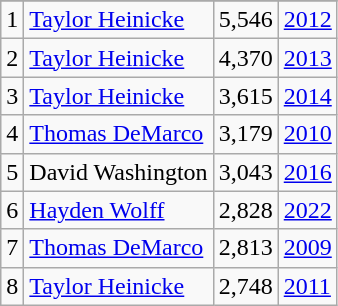<table class="wikitable">
<tr>
</tr>
<tr>
<td>1</td>
<td><a href='#'>Taylor Heinicke</a></td>
<td><abbr>5,546</abbr></td>
<td><a href='#'>2012</a></td>
</tr>
<tr>
<td>2</td>
<td><a href='#'>Taylor Heinicke</a></td>
<td><abbr>4,370</abbr></td>
<td><a href='#'>2013</a></td>
</tr>
<tr>
<td>3</td>
<td><a href='#'>Taylor Heinicke</a></td>
<td><abbr>3,615</abbr></td>
<td><a href='#'>2014</a></td>
</tr>
<tr>
<td>4</td>
<td><a href='#'>Thomas DeMarco</a></td>
<td><abbr>3,179</abbr></td>
<td><a href='#'>2010</a></td>
</tr>
<tr>
<td>5</td>
<td>David Washington</td>
<td><abbr>3,043</abbr></td>
<td><a href='#'>2016</a></td>
</tr>
<tr>
<td>6</td>
<td><a href='#'>Hayden Wolff</a></td>
<td><abbr>2,828</abbr></td>
<td><a href='#'>2022</a></td>
</tr>
<tr>
<td>7</td>
<td><a href='#'>Thomas DeMarco</a></td>
<td><abbr>2,813</abbr></td>
<td><a href='#'>2009</a></td>
</tr>
<tr>
<td>8</td>
<td><a href='#'>Taylor Heinicke</a></td>
<td><abbr>2,748</abbr></td>
<td><a href='#'>2011</a></td>
</tr>
</table>
